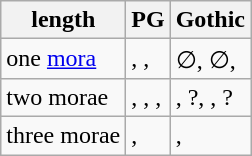<table class="wikitable">
<tr>
<th>length</th>
<th>PG</th>
<th>Gothic</th>
</tr>
<tr>
<td>one <a href='#'>mora</a></td>
<td>, , </td>
<td>∅, ∅, </td>
</tr>
<tr>
<td>two morae</td>
<td>, , , </td>
<td>, ?, , ?</td>
</tr>
<tr>
<td>three morae</td>
<td>, </td>
<td>, </td>
</tr>
</table>
